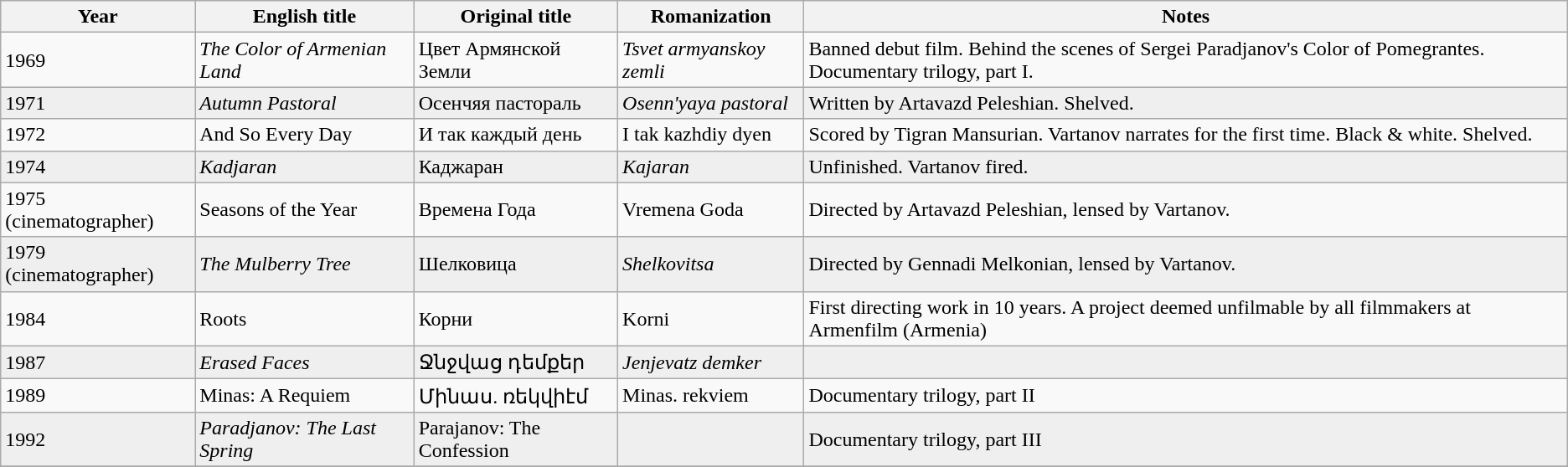<table class="wikitable">
<tr>
<th>Year</th>
<th>English title</th>
<th>Original title</th>
<th>Romanization</th>
<th>Notes</th>
</tr>
<tr>
<td>1969</td>
<td><em>The Color of Armenian Land</em></td>
<td> Цвет Армянской Земли</td>
<td><em>Tsvet armyanskoy zemli</em></td>
<td>Banned debut film. Behind the scenes of Sergei Paradjanov's Color of Pomegrantes. Documentary trilogy, part I.</td>
</tr>
<tr style=background:#efefef;>
<td>1971</td>
<td><em>Autumn Pastoral</em></td>
<td> Осенчяя пастораль</td>
<td><em>Osenn'yaya pastoral<strong></td>
<td>Written by Artavazd Peleshian. Shelved.</td>
</tr>
<tr>
<td>1972</td>
<td></em>And So Every Day<em></td>
<td> И так каждый день</td>
<td></em>I tak kazhdiy dyen</strong></td>
<td>Scored by Tigran Mansurian. Vartanov narrates for the first time. Black & white. Shelved.</td>
</tr>
<tr style=background:#efefef;>
<td>1974</td>
<td><em>Kadjaran</em></td>
<td> Каджаран</td>
<td><em>Kajaran<strong></td>
<td>Unfinished. Vartanov fired.</td>
</tr>
<tr>
<td>1975 (cinematographer)</td>
<td></em>Seasons of the Year<em></td>
<td> Bремена Года</td>
<td></em>Vremena Goda</strong></td>
<td>Directed by Artavazd Peleshian, lensed by Vartanov.</td>
</tr>
<tr style=background:#efefef;>
<td>1979 (cinematographer)</td>
<td><em>The Mulberry Tree</em></td>
<td> Шелковица</td>
<td><em>Shelkovitsa<strong></td>
<td>Directed by Gennadi Melkonian, lensed by Vartanov.</td>
</tr>
<tr>
<td>1984</td>
<td></em>Roots<em></td>
<td> Корни</td>
<td></em>Korni</strong></td>
<td>First directing work in 10 years. A project deemed unfilmable by all filmmakers at Armenfilm (Armenia)</td>
</tr>
<tr style=background:#efefef;>
<td>1987</td>
<td><em>Erased Faces</em></td>
<td> Ջնջվաց դեմքեր</td>
<td><em>Jenjevatz demker<strong></td>
<td></td>
</tr>
<tr>
<td>1989</td>
<td></em>Minas: A Requiem<em></td>
<td> Մինաս. ռեկվիէմ</td>
<td></em>Minas. rekviem</strong></td>
<td>Documentary trilogy, part II</td>
</tr>
<tr style=background:#efefef;>
<td>1992</td>
<td><em>Paradjanov: The Last Spring</em></td>
<td> Parajanov: The Confession</td>
<td></td>
<td>Documentary trilogy, part III</td>
</tr>
<tr>
</tr>
</table>
